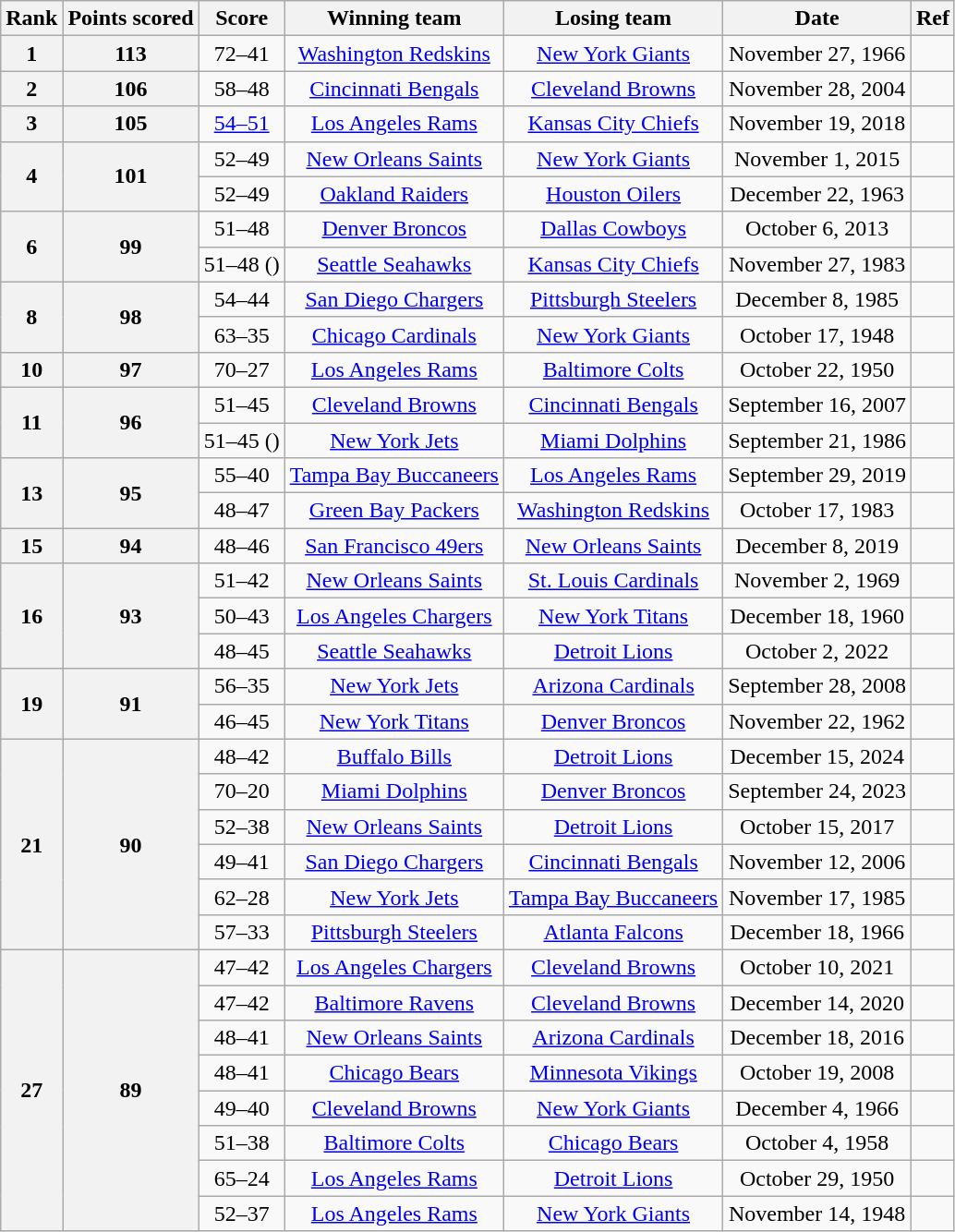<table class="wikitable sortable plainrowheaders" style="text-align:center;">
<tr>
<th>Rank</th>
<th>Points scored</th>
<th>Score</th>
<th>Winning team</th>
<th>Losing team</th>
<th>Date</th>
<th scope="col" class="unsortable">Ref</th>
</tr>
<tr>
<th scope="row" style="text-align:center;">1</th>
<th scope="row" style="text-align:center;">113</th>
<td>72–41</td>
<td><a href='#'>Washington Redskins</a></td>
<td><a href='#'>New York Giants</a></td>
<td>November 27, 1966</td>
<td></td>
</tr>
<tr>
<th scope="row" style="text-align:center;">2</th>
<th scope="row" style="text-align:center;">106</th>
<td>58–48</td>
<td><a href='#'>Cincinnati Bengals</a></td>
<td><a href='#'>Cleveland Browns</a></td>
<td>November 28, 2004</td>
<td></td>
</tr>
<tr>
<th scope="row" style="text-align:center;">3</th>
<th scope="row" style="text-align:center;">105</th>
<td><a href='#'>54–51</a></td>
<td><a href='#'>Los Angeles Rams</a></td>
<td><a href='#'>Kansas City Chiefs</a></td>
<td>November 19, 2018</td>
<td></td>
</tr>
<tr>
<th rowspan="2" scope="row" style="text-align:center;">4</th>
<th rowspan="2" scope="row" style="text-align:center;">101</th>
<td>52–49</td>
<td><a href='#'>New Orleans Saints</a></td>
<td><a href='#'>New York Giants</a></td>
<td>November 1, 2015</td>
<td></td>
</tr>
<tr>
<td>52–49</td>
<td><a href='#'>Oakland Raiders</a></td>
<td><a href='#'>Houston Oilers</a></td>
<td>December 22, 1963</td>
<td></td>
</tr>
<tr>
<th rowspan="2" scope="row" style="text-align:center;">6</th>
<th rowspan="2" scope="row" style="text-align:center;">99</th>
<td>51–48</td>
<td><a href='#'>Denver Broncos</a></td>
<td><a href='#'>Dallas Cowboys</a></td>
<td>October 6, 2013</td>
<td></td>
</tr>
<tr>
<td>51–48 ()</td>
<td><a href='#'>Seattle Seahawks</a></td>
<td><a href='#'>Kansas City Chiefs</a></td>
<td>November 27, 1983</td>
<td></td>
</tr>
<tr>
<th rowspan="2" scope="row" style="text-align:center;">8</th>
<th rowspan="2" scope="row" style="text-align:center;">98</th>
<td>54–44</td>
<td><a href='#'>San Diego Chargers</a></td>
<td><a href='#'>Pittsburgh Steelers</a></td>
<td>December 8, 1985</td>
<td></td>
</tr>
<tr>
<td>63–35</td>
<td><a href='#'>Chicago Cardinals</a></td>
<td><a href='#'>New York Giants</a></td>
<td>October 17, 1948</td>
<td></td>
</tr>
<tr>
<th scope="row" style="text-align:center;">10</th>
<th scope="row" style="text-align:center;">97</th>
<td>70–27</td>
<td><a href='#'>Los Angeles Rams</a></td>
<td><a href='#'>Baltimore Colts</a></td>
<td>October 22, 1950</td>
<td></td>
</tr>
<tr>
<th rowspan="2" scope="row" style="text-align:center;">11</th>
<th rowspan="2" scope="row" style="text-align:center;">96</th>
<td>51–45</td>
<td><a href='#'>Cleveland Browns</a></td>
<td><a href='#'>Cincinnati Bengals</a></td>
<td>September 16, 2007</td>
<td></td>
</tr>
<tr>
<td>51–45 ()</td>
<td><a href='#'>New York Jets</a></td>
<td><a href='#'>Miami Dolphins</a></td>
<td>September 21, 1986</td>
<td></td>
</tr>
<tr>
<th rowspan="2" scope="row" style="text-align:center;">13</th>
<th rowspan="2" scope="row" style="text-align:center;">95</th>
<td>55–40</td>
<td><a href='#'>Tampa Bay Buccaneers</a></td>
<td><a href='#'>Los Angeles Rams</a></td>
<td>September 29, 2019</td>
<td></td>
</tr>
<tr>
<td>48–47</td>
<td><a href='#'>Green Bay Packers</a></td>
<td><a href='#'>Washington Redskins</a></td>
<td>October 17, 1983</td>
<td></td>
</tr>
<tr>
<th scope="row" style="text-align:center;">15</th>
<th scope="row" style="text-align:center;">94</th>
<td>48–46</td>
<td><a href='#'>San Francisco 49ers</a></td>
<td><a href='#'>New Orleans Saints</a></td>
<td>December 8, 2019</td>
<td></td>
</tr>
<tr>
<th rowspan="3" scope="row" style="text-align:center;">16</th>
<th rowspan="3" scope="row" style="text-align:center;">93</th>
<td>51–42</td>
<td><a href='#'>New Orleans Saints</a></td>
<td><a href='#'>St. Louis Cardinals</a></td>
<td>November 2, 1969</td>
<td></td>
</tr>
<tr>
<td>50–43</td>
<td><a href='#'>Los Angeles Chargers</a></td>
<td><a href='#'>New York Titans</a></td>
<td>December 18, 1960</td>
<td></td>
</tr>
<tr>
<td>48–45</td>
<td><a href='#'>Seattle Seahawks</a></td>
<td><a href='#'>Detroit Lions</a></td>
<td>October 2, 2022</td>
<td></td>
</tr>
<tr>
<th rowspan="2" scope="row" style="text-align:center;">19</th>
<th rowspan="2" scope="row" style="text-align:center;">91</th>
<td>56–35</td>
<td><a href='#'>New York Jets</a></td>
<td><a href='#'>Arizona Cardinals</a></td>
<td>September 28, 2008</td>
<td></td>
</tr>
<tr>
<td>46–45</td>
<td><a href='#'>New York Titans</a></td>
<td><a href='#'>Denver Broncos</a></td>
<td>November 22, 1962</td>
<td></td>
</tr>
<tr>
<th rowspan="6" scope="row" style="text-align:center;">21</th>
<th rowspan="6" scope="row" style="text-align:center;">90</th>
<td>48–42</td>
<td><a href='#'>Buffalo Bills</a></td>
<td><a href='#'>Detroit Lions</a></td>
<td>December 15, 2024</td>
<td></td>
</tr>
<tr>
<td>70–20</td>
<td><a href='#'>Miami Dolphins</a></td>
<td><a href='#'>Denver Broncos</a></td>
<td>September 24, 2023</td>
<td></td>
</tr>
<tr>
<td>52–38</td>
<td><a href='#'>New Orleans Saints</a></td>
<td><a href='#'>Detroit Lions</a></td>
<td>October 15, 2017</td>
<td></td>
</tr>
<tr>
<td>49–41</td>
<td><a href='#'>San Diego Chargers</a></td>
<td><a href='#'>Cincinnati Bengals</a></td>
<td>November 12, 2006</td>
<td></td>
</tr>
<tr>
<td>62–28</td>
<td><a href='#'>New York Jets</a></td>
<td><a href='#'>Tampa Bay Buccaneers</a></td>
<td>November 17, 1985</td>
<td></td>
</tr>
<tr>
<td>57–33</td>
<td><a href='#'>Pittsburgh Steelers</a></td>
<td><a href='#'>Atlanta Falcons</a></td>
<td>December 18, 1966</td>
<td></td>
</tr>
<tr>
<th rowspan="8"  scope="row" style="text-align:center;">27</th>
<th rowspan="8"  scope="row" style="text-align:center;">89</th>
<td>47–42</td>
<td><a href='#'>Los Angeles Chargers</a></td>
<td><a href='#'>Cleveland Browns</a></td>
<td>October 10, 2021</td>
<td></td>
</tr>
<tr>
<td>47–42</td>
<td><a href='#'>Baltimore Ravens</a></td>
<td><a href='#'>Cleveland Browns</a></td>
<td>December 14, 2020</td>
<td></td>
</tr>
<tr>
<td>48–41</td>
<td><a href='#'>New Orleans Saints</a></td>
<td><a href='#'>Arizona Cardinals</a></td>
<td>December 18, 2016</td>
<td></td>
</tr>
<tr>
<td>48–41</td>
<td><a href='#'>Chicago Bears</a></td>
<td><a href='#'>Minnesota Vikings</a></td>
<td>October 19, 2008</td>
<td></td>
</tr>
<tr>
<td>49–40</td>
<td><a href='#'>Cleveland Browns</a></td>
<td><a href='#'>New York Giants</a></td>
<td>December 4, 1966</td>
<td></td>
</tr>
<tr>
<td>51–38</td>
<td><a href='#'>Baltimore Colts</a></td>
<td><a href='#'>Chicago Bears</a></td>
<td>October 4, 1958</td>
<td></td>
</tr>
<tr>
<td>65–24</td>
<td><a href='#'>Los Angeles Rams</a></td>
<td><a href='#'>Detroit Lions</a></td>
<td>October 29, 1950</td>
<td></td>
</tr>
<tr>
<td>52–37</td>
<td><a href='#'>Los Angeles Rams</a></td>
<td><a href='#'>New York Giants</a></td>
<td>November 14, 1948</td>
<td></td>
</tr>
</table>
